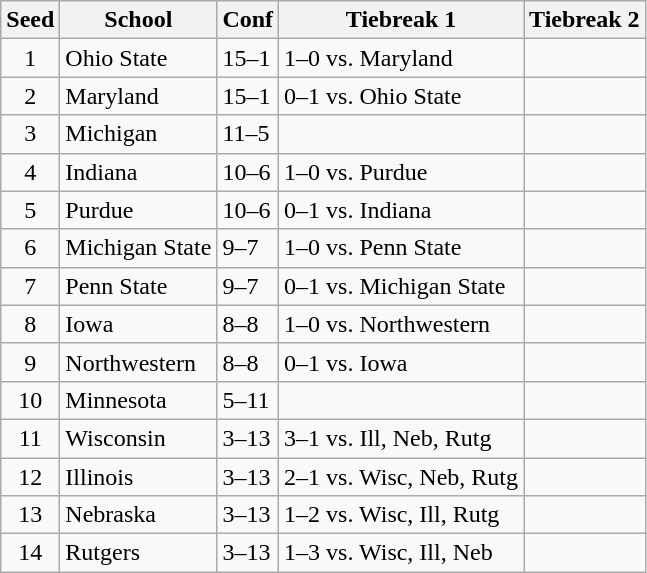<table class="wikitable">
<tr style="background:#efefef;">
<th>Seed</th>
<th>School</th>
<th>Conf</th>
<th>Tiebreak 1</th>
<th>Tiebreak 2</th>
</tr>
<tr>
<td align=center>1</td>
<td>Ohio State</td>
<td>15–1</td>
<td>1–0 vs. Maryland</td>
<td></td>
</tr>
<tr>
<td align=center>2</td>
<td>Maryland</td>
<td>15–1</td>
<td>0–1 vs. Ohio State</td>
<td></td>
</tr>
<tr>
<td align=center>3</td>
<td>Michigan</td>
<td>11–5</td>
<td></td>
<td></td>
</tr>
<tr>
<td align=center>4</td>
<td>Indiana</td>
<td>10–6</td>
<td>1–0 vs. Purdue</td>
<td></td>
</tr>
<tr>
<td align=center>5</td>
<td>Purdue</td>
<td>10–6</td>
<td>0–1 vs. Indiana</td>
<td></td>
</tr>
<tr>
<td align=center>6</td>
<td>Michigan State</td>
<td>9–7</td>
<td>1–0 vs. Penn State</td>
<td></td>
</tr>
<tr>
<td align=center>7</td>
<td>Penn State</td>
<td>9–7</td>
<td>0–1 vs. Michigan State</td>
<td></td>
</tr>
<tr>
<td align=center>8</td>
<td>Iowa</td>
<td>8–8</td>
<td>1–0 vs. Northwestern</td>
<td></td>
</tr>
<tr>
<td align=center>9</td>
<td>Northwestern</td>
<td>8–8</td>
<td>0–1 vs. Iowa</td>
<td></td>
</tr>
<tr>
<td align=center>10</td>
<td>Minnesota</td>
<td>5–11</td>
<td></td>
<td></td>
</tr>
<tr>
<td align=center>11</td>
<td>Wisconsin</td>
<td>3–13</td>
<td>3–1 vs. Ill, Neb, Rutg</td>
<td></td>
</tr>
<tr>
<td align=center>12</td>
<td>Illinois</td>
<td>3–13</td>
<td>2–1 vs. Wisc, Neb, Rutg</td>
<td></td>
</tr>
<tr>
<td align=center>13</td>
<td>Nebraska</td>
<td>3–13</td>
<td>1–2 vs. Wisc, Ill, Rutg</td>
<td></td>
</tr>
<tr>
<td align=center>14</td>
<td>Rutgers</td>
<td>3–13</td>
<td>1–3 vs. Wisc, Ill, Neb</td>
<td></td>
</tr>
</table>
